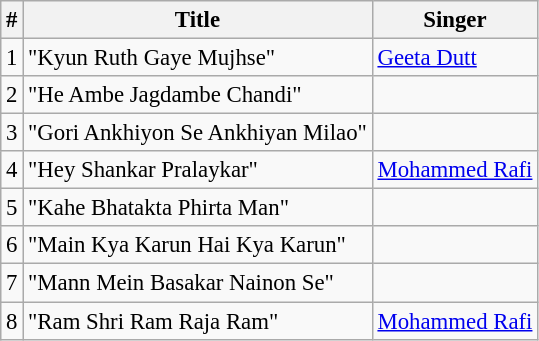<table class="wikitable" style="font-size:95%;">
<tr>
<th>#</th>
<th>Title</th>
<th>Singer</th>
</tr>
<tr>
<td>1</td>
<td>"Kyun Ruth Gaye Mujhse"</td>
<td><a href='#'>Geeta Dutt</a></td>
</tr>
<tr>
<td>2</td>
<td>"He Ambe Jagdambe Chandi"</td>
<td></td>
</tr>
<tr>
<td>3</td>
<td>"Gori Ankhiyon Se Ankhiyan Milao"</td>
<td></td>
</tr>
<tr>
<td>4</td>
<td>"Hey Shankar Pralaykar"</td>
<td><a href='#'>Mohammed Rafi</a></td>
</tr>
<tr>
<td>5</td>
<td>"Kahe Bhatakta Phirta Man"</td>
<td></td>
</tr>
<tr>
<td>6</td>
<td>"Main Kya Karun Hai Kya Karun"</td>
<td></td>
</tr>
<tr>
<td>7</td>
<td>"Mann Mein Basakar Nainon Se"</td>
<td></td>
</tr>
<tr>
<td>8</td>
<td>"Ram Shri Ram Raja Ram"</td>
<td><a href='#'>Mohammed Rafi</a></td>
</tr>
</table>
